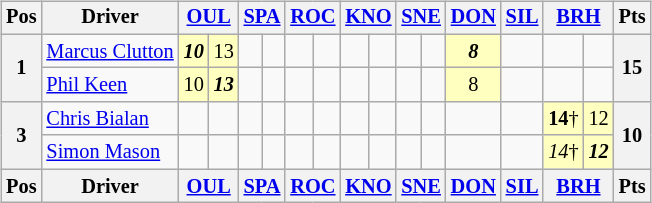<table>
<tr>
<td><br><table class="wikitable" style="font-size: 85%; text-align: center;">
<tr valign="top">
<th valign="middle">Pos</th>
<th valign="middle">Driver</th>
<th colspan=2><a href='#'>OUL</a><br></th>
<th colspan=2><a href='#'>SPA</a><br></th>
<th colspan=2><a href='#'>ROC</a><br></th>
<th colspan=2><a href='#'>KNO</a><br></th>
<th colspan=2><a href='#'>SNE</a><br></th>
<th><a href='#'>DON</a><br></th>
<th><a href='#'>SIL</a><br></th>
<th colspan=2><a href='#'>BRH</a><br></th>
<th valign="middle">Pts</th>
</tr>
<tr>
<th rowspan=2>1</th>
<td align=left> <a href='#'>Marcus Clutton</a></td>
<td style="background:#FFFFBF;"><strong><em>10</em></strong></td>
<td style="background:#FFFFBF;">13</td>
<td></td>
<td></td>
<td></td>
<td></td>
<td></td>
<td></td>
<td></td>
<td></td>
<td style="background:#FFFFBF;"><strong><em>8</em></strong></td>
<td></td>
<td></td>
<td></td>
<th rowspan=2>15</th>
</tr>
<tr>
<td align=left> <a href='#'>Phil Keen</a></td>
<td style="background:#FFFFBF;">10</td>
<td style="background:#FFFFBF;"><strong><em>13</em></strong></td>
<td></td>
<td></td>
<td></td>
<td></td>
<td></td>
<td></td>
<td></td>
<td></td>
<td style="background:#FFFFBF;">8</td>
<td></td>
<td></td>
<td></td>
</tr>
<tr>
<th rowspan=2>3</th>
<td align=left> <a href='#'>Chris Bialan</a></td>
<td></td>
<td></td>
<td></td>
<td></td>
<td></td>
<td></td>
<td></td>
<td></td>
<td></td>
<td></td>
<td></td>
<td></td>
<td style="background:#FFFFBF;"><strong>14</strong>†</td>
<td style="background:#FFFFBF;">12</td>
<th rowspan=2>10</th>
</tr>
<tr>
<td align=left> <a href='#'>Simon Mason</a></td>
<td></td>
<td></td>
<td></td>
<td></td>
<td></td>
<td></td>
<td></td>
<td></td>
<td></td>
<td></td>
<td></td>
<td></td>
<td style="background:#FFFFBF;"><em>14</em>†</td>
<td style="background:#FFFFBF;"><strong><em>12</em></strong></td>
</tr>
<tr valign="top">
<th valign="middle">Pos</th>
<th valign="middle">Driver</th>
<th colspan=2><a href='#'>OUL</a><br></th>
<th colspan=2><a href='#'>SPA</a><br></th>
<th colspan=2><a href='#'>ROC</a><br></th>
<th colspan=2><a href='#'>KNO</a><br></th>
<th colspan=2><a href='#'>SNE</a><br></th>
<th><a href='#'>DON</a><br></th>
<th><a href='#'>SIL</a><br></th>
<th colspan=2><a href='#'>BRH</a><br></th>
<th valign="middle">Pts</th>
</tr>
</table>
</td>
<td></td>
</tr>
</table>
